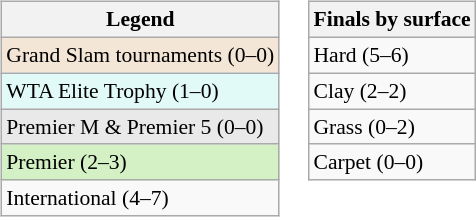<table>
<tr valign=top>
<td><br><table class=wikitable style="font-size:90%">
<tr>
<th>Legend</th>
</tr>
<tr style="background:#f3e6d7;">
<td>Grand Slam tournaments (0–0)</td>
</tr>
<tr style="background:#e2faf7;">
<td>WTA Elite Trophy (1–0)</td>
</tr>
<tr style="background:#e9e9e9;">
<td>Premier M & Premier 5 (0–0)</td>
</tr>
<tr style="background:#d4f1c5;">
<td>Premier (2–3)</td>
</tr>
<tr>
<td>International (4–7)</td>
</tr>
</table>
</td>
<td><br><table class=wikitable style="font-size:90%">
<tr>
<th>Finals by surface</th>
</tr>
<tr>
<td>Hard (5–6)</td>
</tr>
<tr>
<td>Clay (2–2)</td>
</tr>
<tr>
<td>Grass (0–2)</td>
</tr>
<tr>
<td>Carpet (0–0)</td>
</tr>
</table>
</td>
</tr>
</table>
